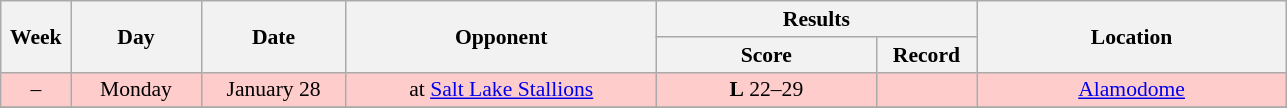<table class="wikitable" style="text-align:center; font-size:90%">
<tr>
<th rowspan="2" width="40">Week</th>
<th rowspan="2" width="80">Day</th>
<th rowspan="2" width="90">Date</th>
<th rowspan="2" width="200">Opponent</th>
<th colspan="2" width="200">Results</th>
<th rowspan="2" width="200">Location</th>
</tr>
<tr>
<th width="140">Score</th>
<th width="60">Record</th>
</tr>
<tr bgcolor=#ffcccc>
<td>–</td>
<td>Monday</td>
<td>January 28</td>
<td>at <a href='#'>Salt Lake Stallions</a></td>
<td><strong>L</strong> 22–29</td>
<td></td>
<td><a href='#'>Alamodome</a></td>
</tr>
<tr>
</tr>
</table>
